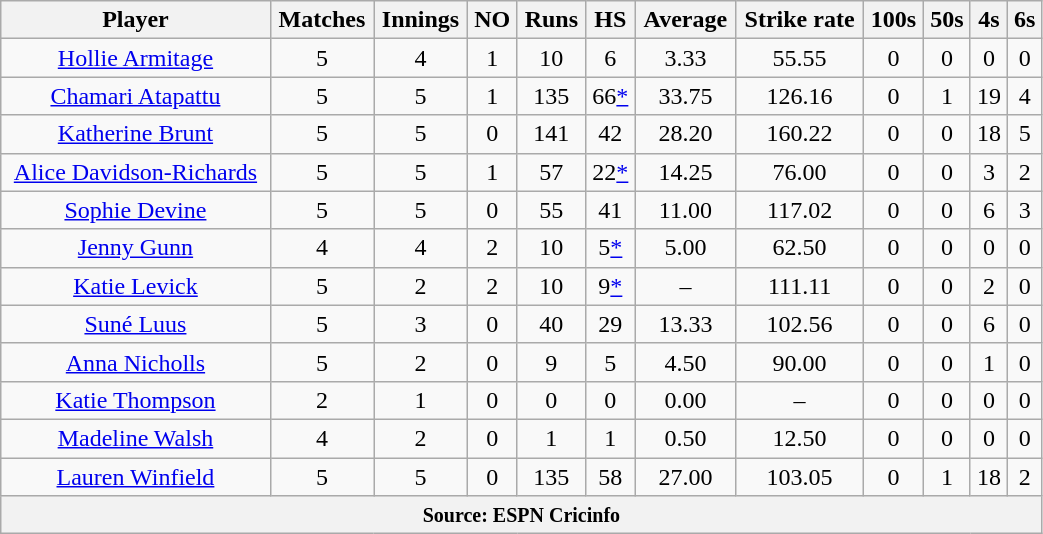<table class="wikitable" style="text-align:center; width:55%;">
<tr>
<th>Player</th>
<th>Matches</th>
<th>Innings</th>
<th>NO</th>
<th>Runs</th>
<th>HS</th>
<th>Average</th>
<th>Strike rate</th>
<th>100s</th>
<th>50s</th>
<th>4s</th>
<th>6s</th>
</tr>
<tr>
<td><a href='#'>Hollie Armitage</a></td>
<td>5</td>
<td>4</td>
<td>1</td>
<td>10</td>
<td>6</td>
<td>3.33</td>
<td>55.55</td>
<td>0</td>
<td>0</td>
<td>0</td>
<td>0</td>
</tr>
<tr>
<td><a href='#'>Chamari Atapattu</a></td>
<td>5</td>
<td>5</td>
<td>1</td>
<td>135</td>
<td>66<a href='#'>*</a></td>
<td>33.75</td>
<td>126.16</td>
<td>0</td>
<td>1</td>
<td>19</td>
<td>4</td>
</tr>
<tr>
<td><a href='#'>Katherine Brunt</a></td>
<td>5</td>
<td>5</td>
<td>0</td>
<td>141</td>
<td>42</td>
<td>28.20</td>
<td>160.22</td>
<td>0</td>
<td>0</td>
<td>18</td>
<td>5</td>
</tr>
<tr>
<td><a href='#'>Alice Davidson-Richards</a></td>
<td>5</td>
<td>5</td>
<td>1</td>
<td>57</td>
<td>22<a href='#'>*</a></td>
<td>14.25</td>
<td>76.00</td>
<td>0</td>
<td>0</td>
<td>3</td>
<td>2</td>
</tr>
<tr>
<td><a href='#'>Sophie Devine</a></td>
<td>5</td>
<td>5</td>
<td>0</td>
<td>55</td>
<td>41</td>
<td>11.00</td>
<td>117.02</td>
<td>0</td>
<td>0</td>
<td>6</td>
<td>3</td>
</tr>
<tr>
<td><a href='#'>Jenny Gunn</a></td>
<td>4</td>
<td>4</td>
<td>2</td>
<td>10</td>
<td>5<a href='#'>*</a></td>
<td>5.00</td>
<td>62.50</td>
<td>0</td>
<td>0</td>
<td>0</td>
<td>0</td>
</tr>
<tr>
<td><a href='#'>Katie Levick</a></td>
<td>5</td>
<td>2</td>
<td>2</td>
<td>10</td>
<td>9<a href='#'>*</a></td>
<td>–</td>
<td>111.11</td>
<td>0</td>
<td>0</td>
<td>2</td>
<td>0</td>
</tr>
<tr>
<td><a href='#'>Suné Luus</a></td>
<td>5</td>
<td>3</td>
<td>0</td>
<td>40</td>
<td>29</td>
<td>13.33</td>
<td>102.56</td>
<td>0</td>
<td>0</td>
<td>6</td>
<td>0</td>
</tr>
<tr>
<td><a href='#'>Anna Nicholls</a></td>
<td>5</td>
<td>2</td>
<td>0</td>
<td>9</td>
<td>5</td>
<td>4.50</td>
<td>90.00</td>
<td>0</td>
<td>0</td>
<td>1</td>
<td>0</td>
</tr>
<tr>
<td><a href='#'>Katie Thompson</a></td>
<td>2</td>
<td>1</td>
<td>0</td>
<td>0</td>
<td>0</td>
<td>0.00</td>
<td>–</td>
<td>0</td>
<td>0</td>
<td>0</td>
<td>0</td>
</tr>
<tr>
<td><a href='#'>Madeline Walsh</a></td>
<td>4</td>
<td>2</td>
<td>0</td>
<td>1</td>
<td>1</td>
<td>0.50</td>
<td>12.50</td>
<td>0</td>
<td>0</td>
<td>0</td>
<td>0</td>
</tr>
<tr>
<td><a href='#'>Lauren Winfield</a></td>
<td>5</td>
<td>5</td>
<td>0</td>
<td>135</td>
<td>58</td>
<td>27.00</td>
<td>103.05</td>
<td>0</td>
<td>1</td>
<td>18</td>
<td>2</td>
</tr>
<tr>
<th colspan="12"><small>Source: ESPN Cricinfo </small></th>
</tr>
</table>
